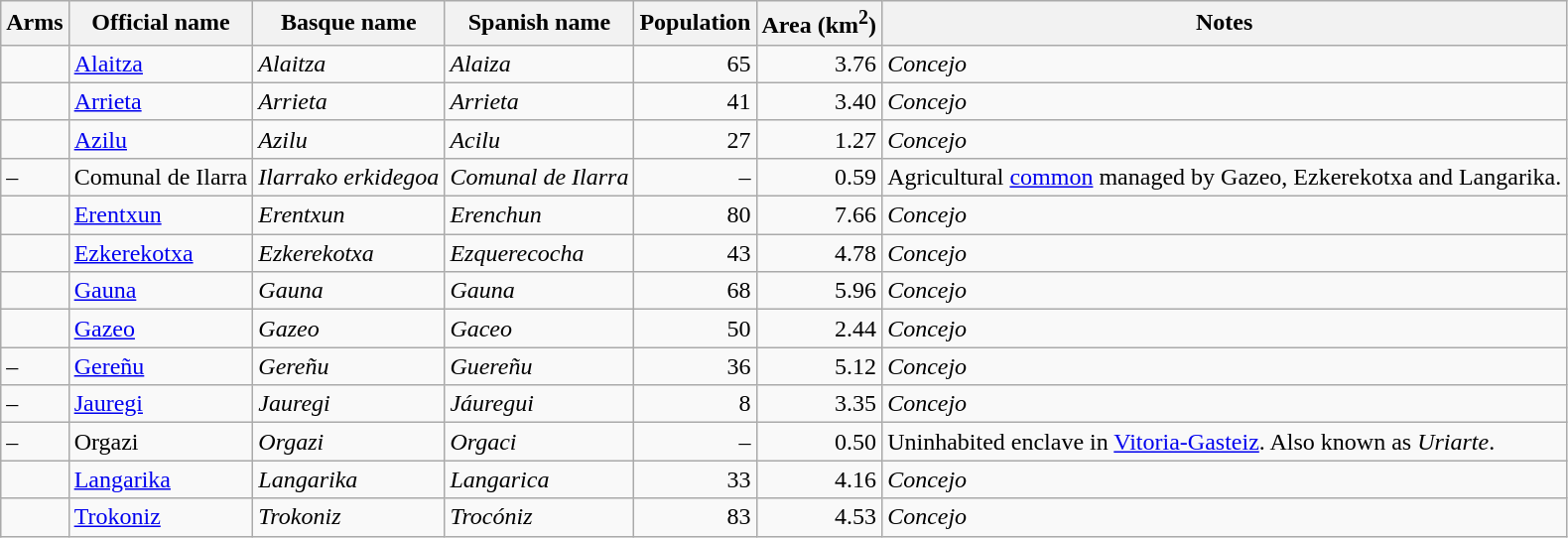<table class="wikitable sortable">
<tr>
<th class="unsortable">Arms</th>
<th>Official name</th>
<th>Basque name</th>
<th>Spanish name</th>
<th>Population </th>
<th>Area (km<sup>2</sup>)</th>
<th class="unsortable">Notes</th>
</tr>
<tr>
<td align="center"></td>
<td><a href='#'>Alaitza</a></td>
<td><em>Alaitza</em></td>
<td><em>Alaiza</em></td>
<td align="right">65</td>
<td align="right">3.76</td>
<td><em>Concejo</em></td>
</tr>
<tr>
<td align="center"></td>
<td><a href='#'>Arrieta</a></td>
<td><em>Arrieta</em></td>
<td><em>Arrieta</em></td>
<td align="right">41</td>
<td align="right">3.40</td>
<td><em>Concejo</em></td>
</tr>
<tr>
<td align="center"></td>
<td><a href='#'>Azilu</a></td>
<td><em>Azilu</em></td>
<td><em>Acilu</em></td>
<td align="right">27</td>
<td align="right">1.27</td>
<td><em>Concejo</em></td>
</tr>
<tr>
<td>–</td>
<td>Comunal de Ilarra</td>
<td><em>Ilarrako erkidegoa</em></td>
<td><em>Comunal de Ilarra</em></td>
<td align="right">–</td>
<td align="right">0.59</td>
<td>Agricultural <a href='#'>common</a> managed by Gazeo, Ezkerekotxa and Langarika.</td>
</tr>
<tr>
<td></td>
<td><a href='#'>Erentxun</a></td>
<td><em>Erentxun</em></td>
<td><em>Erenchun</em></td>
<td align="right">80</td>
<td align="right">7.66</td>
<td><em>Concejo</em></td>
</tr>
<tr>
<td></td>
<td><a href='#'>Ezkerekotxa</a></td>
<td><em>Ezkerekotxa</em></td>
<td><em>Ezquerecocha</em></td>
<td align="right">43</td>
<td align="right">4.78</td>
<td><em>Concejo</em></td>
</tr>
<tr>
<td></td>
<td><a href='#'>Gauna</a></td>
<td><em>Gauna</em></td>
<td><em>Gauna</em></td>
<td align="right">68</td>
<td align="right">5.96</td>
<td><em>Concejo</em></td>
</tr>
<tr>
<td></td>
<td><a href='#'>Gazeo</a></td>
<td><em>Gazeo</em></td>
<td><em>Gaceo</em></td>
<td align="right">50</td>
<td align="right">2.44</td>
<td><em>Concejo</em></td>
</tr>
<tr>
<td>–</td>
<td><a href='#'>Gereñu</a></td>
<td><em>Gereñu</em></td>
<td><em>Guereñu</em></td>
<td align="right">36</td>
<td align="right">5.12</td>
<td><em>Concejo</em></td>
</tr>
<tr>
<td>–</td>
<td><a href='#'>Jauregi</a></td>
<td><em>Jauregi</em></td>
<td><em>Jáuregui</em></td>
<td align="right">8</td>
<td align="right">3.35</td>
<td><em>Concejo</em></td>
</tr>
<tr>
<td>–</td>
<td>Orgazi</td>
<td><em>Orgazi</em></td>
<td><em>Orgaci</em></td>
<td align="right">–</td>
<td align="right">0.50</td>
<td>Uninhabited enclave in <a href='#'>Vitoria-Gasteiz</a>. Also known as <em>Uriarte</em>.</td>
</tr>
<tr>
<td></td>
<td><a href='#'>Langarika</a></td>
<td><em>Langarika</em></td>
<td><em>Langarica</em></td>
<td align="right">33</td>
<td align="right">4.16</td>
<td><em>Concejo</em></td>
</tr>
<tr>
<td></td>
<td><a href='#'>Trokoniz</a></td>
<td><em>Trokoniz</em></td>
<td><em>Trocóniz</em></td>
<td align="right">83</td>
<td align="right">4.53</td>
<td><em>Concejo</em></td>
</tr>
</table>
